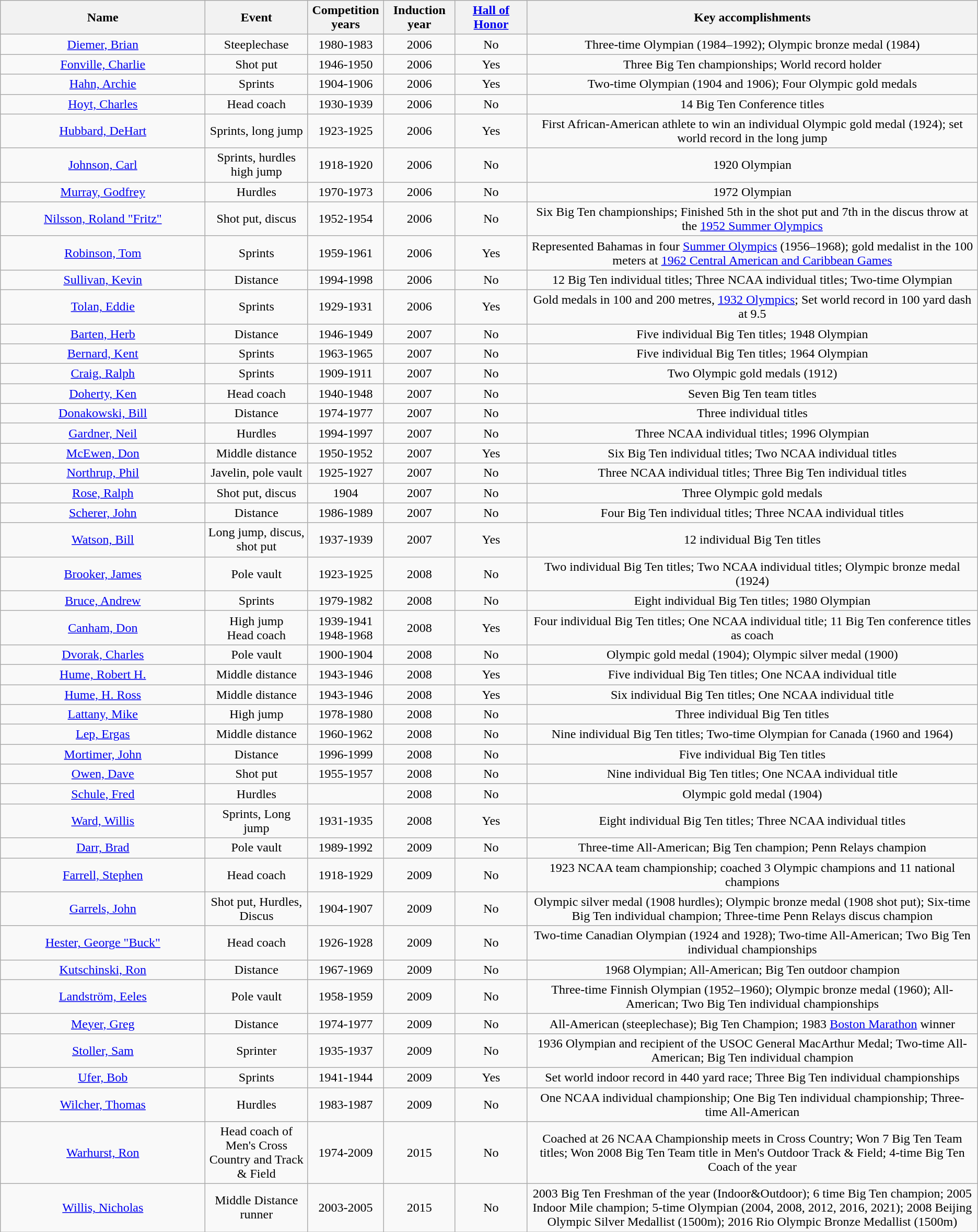<table class="wikitable sortable">
<tr>
<th bgcolor="#F8E616" width="20%">Name</th>
<th bgcolor="#F8E616" width="10%">Event</th>
<th bgcolor="#F8E616" width="7%">Competition years</th>
<th bgcolor="#F8E616" width="7%">Induction year</th>
<th bgcolor="#F8E616" width="7%"><a href='#'>Hall of Honor</a></th>
<th bgcolor="#F8E616" width="44%">Key accomplishments</th>
</tr>
<tr align="center">
<td><a href='#'>Diemer, Brian</a></td>
<td>Steeplechase</td>
<td>1980-1983</td>
<td>2006</td>
<td>No</td>
<td>Three-time Olympian (1984–1992); Olympic bronze medal (1984)</td>
</tr>
<tr align="center">
<td><a href='#'>Fonville, Charlie</a></td>
<td>Shot put</td>
<td>1946-1950</td>
<td>2006</td>
<td>Yes</td>
<td>Three Big Ten championships; World record holder</td>
</tr>
<tr align="center">
<td><a href='#'>Hahn, Archie</a></td>
<td>Sprints</td>
<td>1904-1906</td>
<td>2006</td>
<td>Yes</td>
<td>Two-time Olympian (1904 and 1906); Four Olympic gold medals</td>
</tr>
<tr align="center">
<td><a href='#'>Hoyt, Charles</a></td>
<td>Head coach</td>
<td>1930-1939</td>
<td>2006</td>
<td>No</td>
<td>14 Big Ten Conference titles</td>
</tr>
<tr align="center">
<td><a href='#'>Hubbard, DeHart</a></td>
<td>Sprints, long jump</td>
<td>1923-1925</td>
<td>2006</td>
<td>Yes</td>
<td>First African-American athlete to win an individual Olympic gold medal (1924); set world record in the long jump</td>
</tr>
<tr align="center">
<td><a href='#'>Johnson, Carl</a></td>
<td>Sprints, hurdles high jump</td>
<td>1918-1920</td>
<td>2006</td>
<td>No</td>
<td>1920 Olympian</td>
</tr>
<tr align="center">
<td><a href='#'>Murray, Godfrey</a></td>
<td>Hurdles</td>
<td>1970-1973</td>
<td>2006</td>
<td>No</td>
<td>1972 Olympian</td>
</tr>
<tr align="center">
<td><a href='#'>Nilsson, Roland "Fritz"</a></td>
<td>Shot put, discus</td>
<td>1952-1954</td>
<td>2006</td>
<td>No</td>
<td>Six Big Ten championships; Finished 5th in the shot put and 7th in the discus throw at the <a href='#'>1952 Summer Olympics</a></td>
</tr>
<tr align="center">
<td><a href='#'>Robinson, Tom</a></td>
<td>Sprints</td>
<td>1959-1961</td>
<td>2006</td>
<td>Yes</td>
<td>Represented Bahamas in four <a href='#'>Summer Olympics</a> (1956–1968); gold medalist in the 100 meters at <a href='#'>1962 Central American and Caribbean Games</a></td>
</tr>
<tr align="center">
<td><a href='#'>Sullivan, Kevin</a></td>
<td>Distance</td>
<td>1994-1998</td>
<td>2006</td>
<td>No</td>
<td>12 Big Ten individual titles; Three NCAA individual titles; Two-time Olympian</td>
</tr>
<tr align="center">
<td><a href='#'>Tolan, Eddie</a></td>
<td>Sprints</td>
<td>1929-1931</td>
<td>2006</td>
<td>Yes</td>
<td>Gold medals in 100 and 200 metres, <a href='#'>1932 Olympics</a>; Set world record in 100 yard dash at 9.5</td>
</tr>
<tr align="center">
<td><a href='#'>Barten, Herb</a></td>
<td>Distance</td>
<td>1946-1949</td>
<td>2007</td>
<td>No</td>
<td>Five individual Big Ten titles; 1948 Olympian</td>
</tr>
<tr align="center">
<td><a href='#'>Bernard, Kent</a></td>
<td>Sprints</td>
<td>1963-1965</td>
<td>2007</td>
<td>No</td>
<td>Five individual Big Ten titles; 1964 Olympian</td>
</tr>
<tr align="center">
<td><a href='#'>Craig, Ralph</a></td>
<td>Sprints</td>
<td>1909-1911</td>
<td>2007</td>
<td>No</td>
<td>Two Olympic gold medals (1912)</td>
</tr>
<tr align="center">
<td><a href='#'>Doherty, Ken</a></td>
<td>Head coach</td>
<td>1940-1948</td>
<td>2007</td>
<td>No</td>
<td>Seven Big Ten team titles</td>
</tr>
<tr align="center">
<td><a href='#'>Donakowski, Bill</a></td>
<td>Distance</td>
<td>1974-1977</td>
<td>2007</td>
<td>No</td>
<td>Three individual titles</td>
</tr>
<tr align="center">
<td><a href='#'>Gardner, Neil</a></td>
<td>Hurdles</td>
<td>1994-1997</td>
<td>2007</td>
<td>No</td>
<td>Three NCAA individual titles; 1996 Olympian</td>
</tr>
<tr align="center">
<td><a href='#'>McEwen, Don</a></td>
<td>Middle distance</td>
<td>1950-1952</td>
<td>2007</td>
<td>Yes</td>
<td>Six Big Ten individual titles; Two NCAA individual titles</td>
</tr>
<tr align="center">
<td><a href='#'>Northrup, Phil</a></td>
<td>Javelin, pole vault</td>
<td>1925-1927</td>
<td>2007</td>
<td>No</td>
<td>Three NCAA individual titles; Three Big Ten individual titles</td>
</tr>
<tr align="center">
<td><a href='#'>Rose, Ralph</a></td>
<td>Shot put, discus</td>
<td>1904</td>
<td>2007</td>
<td>No</td>
<td>Three Olympic gold medals</td>
</tr>
<tr align="center">
<td><a href='#'>Scherer, John</a></td>
<td>Distance</td>
<td>1986-1989</td>
<td>2007</td>
<td>No</td>
<td>Four Big Ten individual titles; Three NCAA individual titles</td>
</tr>
<tr align="center">
<td><a href='#'>Watson, Bill</a></td>
<td>Long jump, discus, shot put</td>
<td>1937-1939</td>
<td>2007</td>
<td>Yes</td>
<td>12 individual Big Ten titles</td>
</tr>
<tr align="center">
<td><a href='#'>Brooker, James</a></td>
<td>Pole vault</td>
<td>1923-1925</td>
<td>2008</td>
<td>No</td>
<td>Two individual Big Ten titles; Two NCAA individual titles; Olympic bronze medal (1924)</td>
</tr>
<tr align="center">
<td><a href='#'>Bruce, Andrew</a></td>
<td>Sprints</td>
<td>1979-1982</td>
<td>2008</td>
<td>No</td>
<td>Eight individual Big Ten titles; 1980 Olympian</td>
</tr>
<tr align="center">
<td><a href='#'>Canham, Don</a></td>
<td>High jump<br>Head coach</td>
<td>1939-1941<br>1948-1968</td>
<td>2008</td>
<td>Yes</td>
<td>Four individual Big Ten titles; One NCAA individual title; 11 Big Ten conference titles as coach</td>
</tr>
<tr align="center">
<td><a href='#'>Dvorak, Charles</a></td>
<td>Pole vault</td>
<td>1900-1904</td>
<td>2008</td>
<td>No</td>
<td>Olympic gold medal (1904); Olympic silver medal (1900)</td>
</tr>
<tr align="center">
<td><a href='#'>Hume, Robert H.</a></td>
<td>Middle distance</td>
<td>1943-1946</td>
<td>2008</td>
<td>Yes</td>
<td>Five individual Big Ten titles; One NCAA individual title</td>
</tr>
<tr align="center">
<td><a href='#'>Hume, H. Ross</a></td>
<td>Middle distance</td>
<td>1943-1946</td>
<td>2008</td>
<td>Yes</td>
<td>Six individual Big Ten titles; One NCAA individual title</td>
</tr>
<tr align="center">
<td><a href='#'>Lattany, Mike</a></td>
<td>High jump</td>
<td>1978-1980</td>
<td>2008</td>
<td>No</td>
<td>Three individual Big Ten titles</td>
</tr>
<tr align="center">
<td><a href='#'>Lep, Ergas</a></td>
<td>Middle distance</td>
<td>1960-1962</td>
<td>2008</td>
<td>No</td>
<td>Nine individual Big Ten titles; Two-time Olympian for Canada (1960 and 1964)</td>
</tr>
<tr align="center">
<td><a href='#'>Mortimer, John</a></td>
<td>Distance</td>
<td>1996-1999</td>
<td>2008</td>
<td>No</td>
<td>Five individual Big Ten titles</td>
</tr>
<tr align="center">
<td><a href='#'>Owen, Dave</a></td>
<td>Shot put</td>
<td>1955-1957</td>
<td>2008</td>
<td>No</td>
<td>Nine individual Big Ten titles; One NCAA individual title</td>
</tr>
<tr align="center">
<td><a href='#'>Schule, Fred</a></td>
<td>Hurdles</td>
<td></td>
<td>2008</td>
<td>No</td>
<td>Olympic gold medal (1904)</td>
</tr>
<tr align="center">
<td><a href='#'>Ward, Willis</a></td>
<td>Sprints, Long jump</td>
<td>1931-1935</td>
<td>2008</td>
<td>Yes</td>
<td>Eight individual Big Ten titles; Three NCAA individual titles</td>
</tr>
<tr align="center">
<td><a href='#'>Darr, Brad</a></td>
<td>Pole vault</td>
<td>1989-1992</td>
<td>2009</td>
<td>No</td>
<td>Three-time All-American; Big Ten champion; Penn Relays champion</td>
</tr>
<tr align="center">
<td><a href='#'>Farrell, Stephen</a></td>
<td>Head coach</td>
<td>1918-1929</td>
<td>2009</td>
<td>No</td>
<td>1923 NCAA team championship; coached 3 Olympic champions and 11 national champions</td>
</tr>
<tr align="center">
<td><a href='#'>Garrels, John</a></td>
<td>Shot put, Hurdles, Discus</td>
<td>1904-1907</td>
<td>2009</td>
<td>No</td>
<td>Olympic silver medal (1908 hurdles); Olympic bronze medal (1908 shot put); Six-time Big Ten individual champion; Three-time Penn Relays discus champion</td>
</tr>
<tr align="center">
<td><a href='#'>Hester, George "Buck"</a></td>
<td>Head coach</td>
<td>1926-1928</td>
<td>2009</td>
<td>No</td>
<td>Two-time Canadian Olympian (1924 and 1928); Two-time All-American; Two Big Ten individual championships</td>
</tr>
<tr align="center">
<td><a href='#'>Kutschinski, Ron</a></td>
<td>Distance</td>
<td>1967-1969</td>
<td>2009</td>
<td>No</td>
<td>1968 Olympian; All-American; Big Ten outdoor champion</td>
</tr>
<tr align="center">
<td><a href='#'>Landström, Eeles</a></td>
<td>Pole vault</td>
<td>1958-1959</td>
<td>2009</td>
<td>No</td>
<td>Three-time Finnish Olympian (1952–1960); Olympic bronze medal (1960); All-American; Two Big Ten individual championships</td>
</tr>
<tr align="center">
<td><a href='#'>Meyer, Greg</a></td>
<td>Distance</td>
<td>1974-1977</td>
<td>2009</td>
<td>No</td>
<td>All-American (steeplechase); Big Ten Champion; 1983 <a href='#'>Boston Marathon</a> winner</td>
</tr>
<tr align="center">
<td><a href='#'>Stoller, Sam</a></td>
<td>Sprinter</td>
<td>1935-1937</td>
<td>2009</td>
<td>No</td>
<td>1936 Olympian and recipient of the USOC General MacArthur Medal; Two-time All-American; Big Ten individual champion</td>
</tr>
<tr align="center">
<td><a href='#'>Ufer, Bob</a></td>
<td>Sprints</td>
<td>1941-1944</td>
<td>2009</td>
<td>Yes</td>
<td>Set world indoor record in 440 yard race; Three Big Ten individual championships</td>
</tr>
<tr align="center">
<td><a href='#'>Wilcher, Thomas</a></td>
<td>Hurdles</td>
<td>1983-1987</td>
<td>2009</td>
<td>No</td>
<td>One NCAA individual championship; One Big Ten individual championship; Three-time All-American</td>
</tr>
<tr align="center">
<td><a href='#'>Warhurst, Ron</a></td>
<td>Head coach of Men's Cross Country and Track & Field</td>
<td>1974-2009</td>
<td>2015</td>
<td>No</td>
<td>Coached at 26 NCAA Championship meets in Cross Country; Won 7 Big Ten Team titles; Won 2008 Big Ten Team title in Men's Outdoor Track & Field; 4-time Big Ten Coach of the year</td>
</tr>
<tr align="center">
<td><a href='#'>Willis, Nicholas</a></td>
<td>Middle Distance runner</td>
<td>2003-2005</td>
<td>2015</td>
<td>No</td>
<td>2003 Big Ten Freshman of the year (Indoor&Outdoor); 6 time Big Ten champion; 2005 Indoor Mile champion; 5-time Olympian (2004, 2008, 2012, 2016, 2021); 2008 Beijing Olympic Silver Medallist (1500m); 2016 Rio Olympic Bronze Medallist (1500m)</td>
</tr>
</table>
